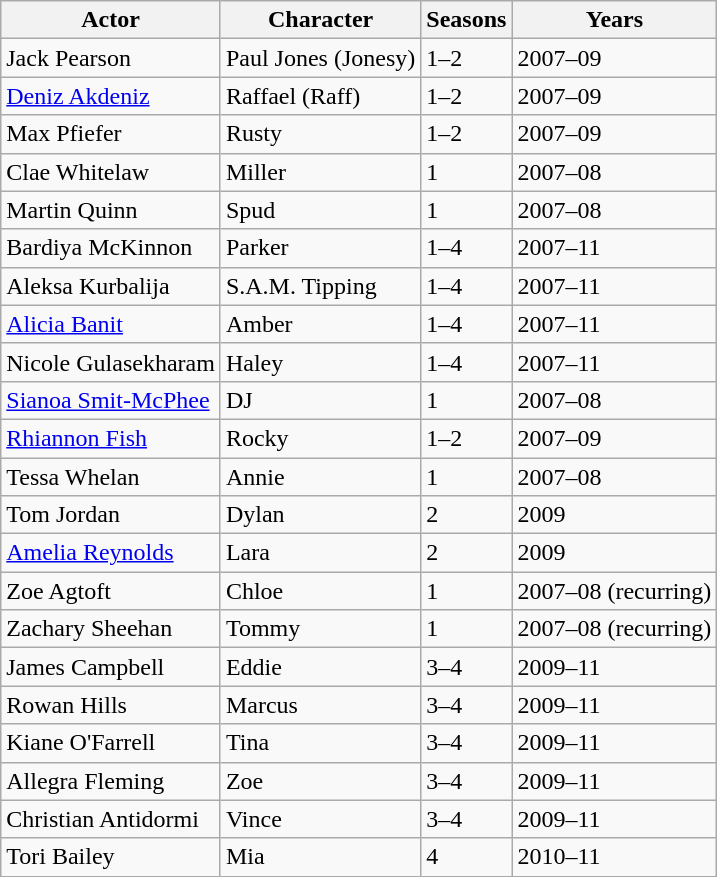<table class="wikitable sortable">
<tr>
<th>Actor</th>
<th>Character</th>
<th>Seasons</th>
<th>Years</th>
</tr>
<tr>
<td>Jack Pearson</td>
<td>Paul Jones (Jonesy)</td>
<td>1–2</td>
<td>2007–09</td>
</tr>
<tr>
<td><a href='#'>Deniz Akdeniz</a></td>
<td>Raffael (Raff)</td>
<td>1–2</td>
<td>2007–09</td>
</tr>
<tr>
<td>Max Pfiefer</td>
<td>Rusty</td>
<td>1–2</td>
<td>2007–09</td>
</tr>
<tr>
<td>Clae Whitelaw</td>
<td>Miller</td>
<td>1</td>
<td>2007–08</td>
</tr>
<tr>
<td>Martin Quinn</td>
<td>Spud</td>
<td>1</td>
<td>2007–08</td>
</tr>
<tr>
<td>Bardiya McKinnon</td>
<td>Parker</td>
<td>1–4</td>
<td>2007–11</td>
</tr>
<tr>
<td>Aleksa Kurbalija</td>
<td>S.A.M. Tipping</td>
<td>1–4</td>
<td>2007–11</td>
</tr>
<tr>
<td><a href='#'>Alicia Banit</a></td>
<td>Amber</td>
<td>1–4</td>
<td>2007–11</td>
</tr>
<tr>
<td>Nicole Gulasekharam</td>
<td>Haley</td>
<td>1–4</td>
<td>2007–11</td>
</tr>
<tr>
<td><a href='#'>Sianoa Smit-McPhee</a></td>
<td>DJ</td>
<td>1</td>
<td>2007–08</td>
</tr>
<tr>
<td><a href='#'>Rhiannon Fish</a></td>
<td>Rocky</td>
<td>1–2</td>
<td>2007–09</td>
</tr>
<tr>
<td>Tessa Whelan</td>
<td>Annie</td>
<td>1</td>
<td>2007–08</td>
</tr>
<tr>
<td>Tom Jordan</td>
<td>Dylan</td>
<td>2</td>
<td>2009</td>
</tr>
<tr>
<td><a href='#'>Amelia Reynolds</a></td>
<td>Lara</td>
<td>2</td>
<td>2009</td>
</tr>
<tr>
<td>Zoe Agtoft</td>
<td>Chloe</td>
<td>1</td>
<td>2007–08 (recurring)</td>
</tr>
<tr>
<td>Zachary Sheehan</td>
<td>Tommy</td>
<td>1</td>
<td>2007–08 (recurring)</td>
</tr>
<tr>
<td>James Campbell</td>
<td>Eddie</td>
<td>3–4</td>
<td>2009–11</td>
</tr>
<tr>
<td>Rowan Hills</td>
<td>Marcus</td>
<td>3–4</td>
<td>2009–11</td>
</tr>
<tr>
<td>Kiane O'Farrell</td>
<td>Tina</td>
<td>3–4</td>
<td>2009–11</td>
</tr>
<tr>
<td>Allegra Fleming</td>
<td>Zoe</td>
<td>3–4</td>
<td>2009–11</td>
</tr>
<tr>
<td>Christian Antidormi</td>
<td>Vince</td>
<td>3–4</td>
<td>2009–11</td>
</tr>
<tr>
<td>Tori Bailey</td>
<td>Mia</td>
<td>4</td>
<td>2010–11</td>
</tr>
</table>
